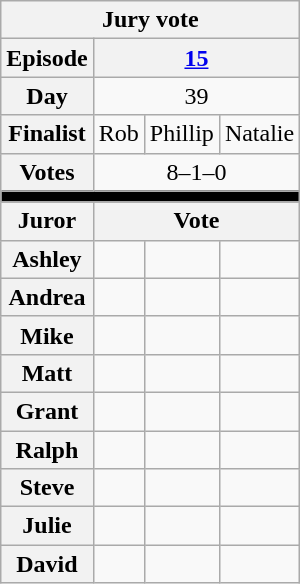<table class="wikitable" style="text-align:center">
<tr>
<th colspan=4>Jury vote</th>
</tr>
<tr>
<th>Episode</th>
<th colspan=3><a href='#'>15</a></th>
</tr>
<tr>
<th>Day</th>
<td colspan=3>39</td>
</tr>
<tr>
<th>Finalist</th>
<td>Rob</td>
<td>Phillip</td>
<td>Natalie</td>
</tr>
<tr>
<th>Votes</th>
<td colspan=3>8–1–0</td>
</tr>
<tr>
<td colspan=4 bgcolor="black"></td>
</tr>
<tr>
<th>Juror</th>
<th colspan=3>Vote</th>
</tr>
<tr>
<th>Ashley</th>
<td></td>
<td></td>
<td></td>
</tr>
<tr>
<th>Andrea</th>
<td></td>
<td></td>
<td></td>
</tr>
<tr>
<th>Mike</th>
<td></td>
<td></td>
<td></td>
</tr>
<tr>
<th>Matt</th>
<td></td>
<td></td>
<td></td>
</tr>
<tr>
<th>Grant</th>
<td></td>
<td></td>
<td></td>
</tr>
<tr>
<th>Ralph</th>
<td></td>
<td></td>
<td></td>
</tr>
<tr>
<th>Steve</th>
<td></td>
<td></td>
<td></td>
</tr>
<tr>
<th>Julie</th>
<td></td>
<td></td>
<td></td>
</tr>
<tr>
<th>David</th>
<td></td>
<td></td>
<td></td>
</tr>
</table>
